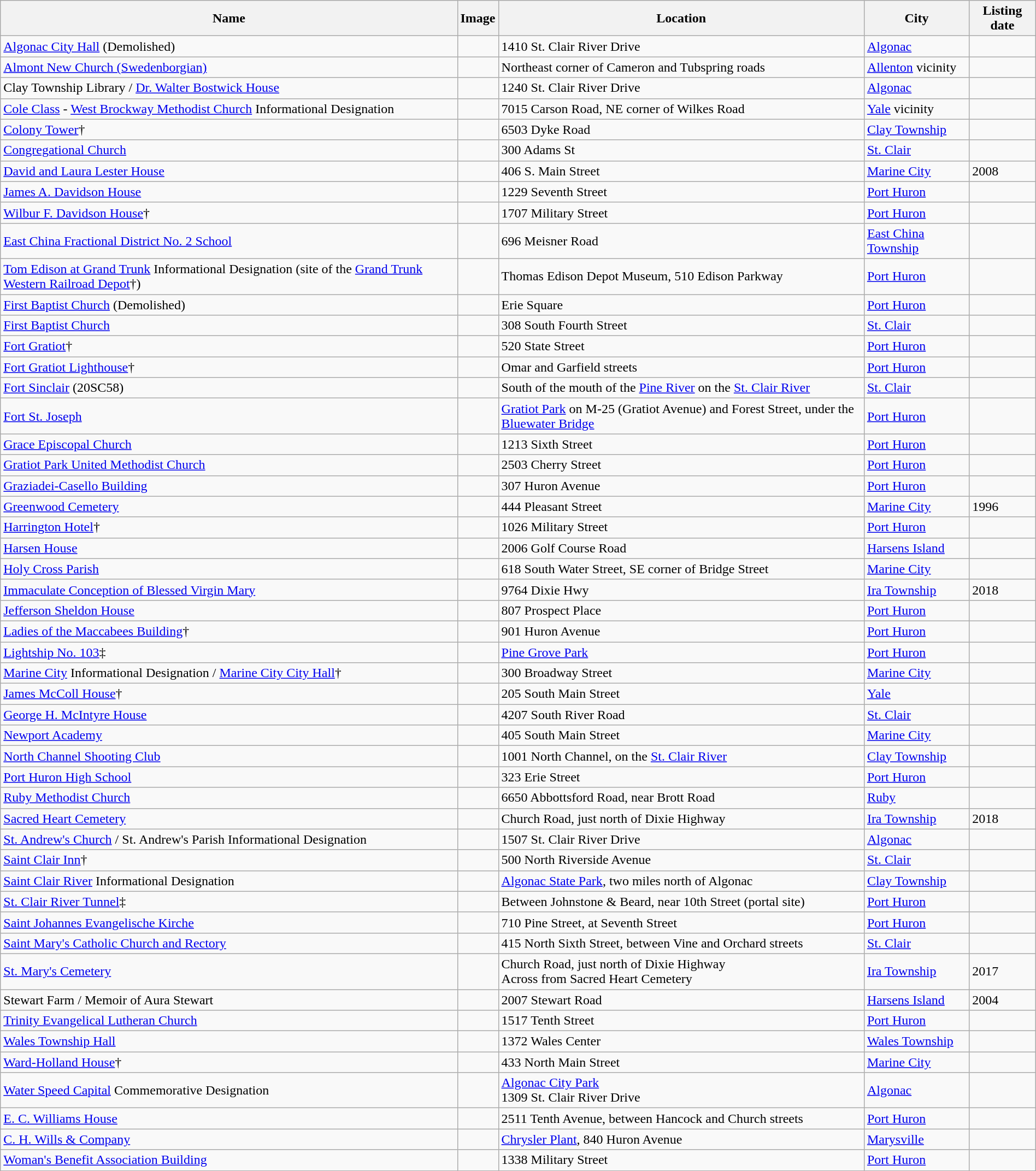<table class="wikitable sortable" style="width:100%">
<tr>
<th>Name</th>
<th>Image</th>
<th>Location</th>
<th>City</th>
<th>Listing date</th>
</tr>
<tr>
<td><a href='#'>Algonac City Hall</a> (Demolished)</td>
<td></td>
<td>1410 St. Clair River Drive</td>
<td><a href='#'>Algonac</a></td>
<td></td>
</tr>
<tr>
<td><a href='#'>Almont New Church (Swedenborgian)</a></td>
<td></td>
<td>Northeast corner of Cameron and Tubspring roads</td>
<td><a href='#'>Allenton</a> vicinity</td>
<td></td>
</tr>
<tr>
<td>Clay Township Library / <a href='#'>Dr. Walter Bostwick House</a></td>
<td></td>
<td>1240 St. Clair River Drive</td>
<td><a href='#'>Algonac</a></td>
<td></td>
</tr>
<tr>
<td><a href='#'>Cole Class</a> - <a href='#'>West Brockway Methodist Church</a> Informational Designation</td>
<td></td>
<td>7015 Carson Road, NE corner of Wilkes Road</td>
<td><a href='#'>Yale</a> vicinity</td>
<td></td>
</tr>
<tr>
<td><a href='#'>Colony Tower</a>†</td>
<td></td>
<td>6503 Dyke Road</td>
<td><a href='#'>Clay Township</a></td>
<td></td>
</tr>
<tr>
<td><a href='#'>Congregational Church</a></td>
<td></td>
<td>300 Adams St</td>
<td><a href='#'>St. Clair</a></td>
<td></td>
</tr>
<tr>
<td><a href='#'>David and Laura Lester House</a></td>
<td></td>
<td>406 S. Main Street</td>
<td><a href='#'>Marine City</a></td>
<td>2008</td>
</tr>
<tr>
<td><a href='#'>James A. Davidson House</a></td>
<td></td>
<td>1229 Seventh Street</td>
<td><a href='#'>Port Huron</a></td>
<td></td>
</tr>
<tr>
<td><a href='#'>Wilbur F. Davidson House</a>†</td>
<td></td>
<td>1707 Military Street</td>
<td><a href='#'>Port Huron</a></td>
<td></td>
</tr>
<tr>
<td><a href='#'>East China Fractional District No. 2 School</a></td>
<td></td>
<td>696 Meisner Road</td>
<td><a href='#'>East China Township</a></td>
<td></td>
</tr>
<tr>
<td><a href='#'>Tom Edison at Grand Trunk</a> Informational Designation (site of the <a href='#'>Grand Trunk Western Railroad Depot</a>†)</td>
<td></td>
<td>Thomas Edison Depot Museum, 510 Edison Parkway</td>
<td><a href='#'>Port Huron</a></td>
<td></td>
</tr>
<tr>
<td><a href='#'>First Baptist Church</a> (Demolished)</td>
<td></td>
<td>Erie Square</td>
<td><a href='#'>Port Huron</a></td>
<td></td>
</tr>
<tr>
<td><a href='#'>First Baptist Church</a></td>
<td></td>
<td>308 South Fourth Street</td>
<td><a href='#'>St. Clair</a></td>
<td></td>
</tr>
<tr>
<td><a href='#'>Fort Gratiot</a>†</td>
<td></td>
<td>520 State Street</td>
<td><a href='#'>Port Huron</a></td>
<td></td>
</tr>
<tr>
<td><a href='#'>Fort Gratiot Lighthouse</a>†</td>
<td></td>
<td>Omar and Garfield streets</td>
<td><a href='#'>Port Huron</a></td>
<td></td>
</tr>
<tr>
<td><a href='#'>Fort Sinclair</a> (20SC58)</td>
<td></td>
<td>South of the mouth of the <a href='#'>Pine River</a> on the <a href='#'>St. Clair River</a></td>
<td><a href='#'>St. Clair</a></td>
<td></td>
</tr>
<tr>
<td><a href='#'>Fort St. Joseph</a></td>
<td></td>
<td><a href='#'>Gratiot Park</a> on M-25 (Gratiot Avenue) and Forest Street, under the <a href='#'>Bluewater Bridge</a></td>
<td><a href='#'>Port Huron</a></td>
<td></td>
</tr>
<tr>
<td><a href='#'>Grace Episcopal Church</a></td>
<td></td>
<td>1213 Sixth Street</td>
<td><a href='#'>Port Huron</a></td>
<td></td>
</tr>
<tr>
<td><a href='#'>Gratiot Park United Methodist Church</a></td>
<td></td>
<td>2503 Cherry Street</td>
<td><a href='#'>Port Huron</a></td>
<td></td>
</tr>
<tr>
<td><a href='#'>Graziadei-Casello Building</a></td>
<td></td>
<td>307 Huron Avenue</td>
<td><a href='#'>Port Huron</a></td>
<td></td>
</tr>
<tr>
<td><a href='#'>Greenwood Cemetery</a></td>
<td></td>
<td>444 Pleasant Street</td>
<td><a href='#'>Marine City</a></td>
<td>1996</td>
</tr>
<tr>
<td><a href='#'>Harrington Hotel</a>†</td>
<td></td>
<td>1026 Military Street</td>
<td><a href='#'>Port Huron</a></td>
<td></td>
</tr>
<tr>
<td><a href='#'>Harsen House</a></td>
<td></td>
<td>2006 Golf Course Road</td>
<td><a href='#'>Harsens Island</a></td>
<td></td>
</tr>
<tr>
<td><a href='#'>Holy Cross Parish</a></td>
<td></td>
<td>618 South Water Street, SE corner of Bridge Street</td>
<td><a href='#'>Marine City</a></td>
<td></td>
</tr>
<tr>
<td><a href='#'>Immaculate Conception of Blessed Virgin Mary</a></td>
<td></td>
<td>9764 Dixie Hwy</td>
<td><a href='#'>Ira Township</a></td>
<td>2018</td>
</tr>
<tr>
<td><a href='#'>Jefferson Sheldon House</a></td>
<td></td>
<td>807 Prospect Place</td>
<td><a href='#'>Port Huron</a></td>
<td></td>
</tr>
<tr>
<td><a href='#'>Ladies of the Maccabees Building</a>†</td>
<td></td>
<td>901 Huron Avenue</td>
<td><a href='#'>Port Huron</a></td>
<td></td>
</tr>
<tr>
<td><a href='#'>Lightship No. 103</a>‡</td>
<td></td>
<td><a href='#'>Pine Grove Park</a></td>
<td><a href='#'>Port Huron</a></td>
<td></td>
</tr>
<tr>
<td><a href='#'>Marine City</a> Informational Designation / <a href='#'>Marine City City Hall</a>†</td>
<td></td>
<td>300 Broadway Street</td>
<td><a href='#'>Marine City</a></td>
<td></td>
</tr>
<tr>
<td><a href='#'>James McColl House</a>†</td>
<td></td>
<td>205 South Main Street</td>
<td><a href='#'>Yale</a></td>
<td></td>
</tr>
<tr>
<td><a href='#'>George H. McIntyre House</a></td>
<td></td>
<td>4207 South River Road</td>
<td><a href='#'>St. Clair</a></td>
<td></td>
</tr>
<tr>
<td><a href='#'>Newport Academy</a></td>
<td></td>
<td>405 South Main Street</td>
<td><a href='#'>Marine City</a></td>
<td></td>
</tr>
<tr>
<td><a href='#'>North Channel Shooting Club</a></td>
<td></td>
<td>1001 North Channel, on the <a href='#'>St. Clair River</a></td>
<td><a href='#'>Clay Township</a></td>
<td></td>
</tr>
<tr>
<td><a href='#'>Port Huron High School</a></td>
<td></td>
<td>323 Erie Street</td>
<td><a href='#'>Port Huron</a></td>
<td></td>
</tr>
<tr>
<td><a href='#'>Ruby Methodist Church</a></td>
<td></td>
<td>6650 Abbottsford Road, near Brott Road</td>
<td><a href='#'>Ruby</a></td>
<td></td>
</tr>
<tr>
<td><a href='#'>Sacred Heart Cemetery</a></td>
<td></td>
<td>Church Road, just north of Dixie Highway</td>
<td><a href='#'>Ira Township</a></td>
<td>2018</td>
</tr>
<tr>
<td><a href='#'>St. Andrew's Church</a> / St. Andrew's Parish Informational Designation</td>
<td></td>
<td>1507 St. Clair River Drive</td>
<td><a href='#'>Algonac</a></td>
<td></td>
</tr>
<tr>
<td><a href='#'>Saint Clair Inn</a>†</td>
<td></td>
<td>500 North Riverside Avenue</td>
<td><a href='#'>St. Clair</a></td>
<td></td>
</tr>
<tr>
<td><a href='#'>Saint Clair River</a> Informational Designation</td>
<td></td>
<td><a href='#'>Algonac State Park</a>, two miles north of Algonac</td>
<td><a href='#'>Clay Township</a></td>
<td></td>
</tr>
<tr>
<td><a href='#'>St. Clair River Tunnel</a>‡</td>
<td></td>
<td>Between Johnstone & Beard, near 10th Street (portal site)</td>
<td><a href='#'>Port Huron</a></td>
<td></td>
</tr>
<tr>
<td><a href='#'>Saint Johannes Evangelische Kirche</a></td>
<td></td>
<td>710 Pine Street, at Seventh Street</td>
<td><a href='#'>Port Huron</a></td>
<td></td>
</tr>
<tr>
<td><a href='#'>Saint Mary's Catholic Church and Rectory</a></td>
<td></td>
<td>415 North Sixth Street, between Vine and Orchard streets</td>
<td><a href='#'>St. Clair</a></td>
<td></td>
</tr>
<tr>
<td><a href='#'>St. Mary's Cemetery</a></td>
<td></td>
<td>Church Road, just north of Dixie Highway<br>Across from Sacred Heart Cemetery</td>
<td><a href='#'>Ira Township</a></td>
<td>2017</td>
</tr>
<tr>
<td>Stewart Farm / Memoir of Aura Stewart</td>
<td></td>
<td>2007 Stewart Road</td>
<td><a href='#'>Harsens Island</a></td>
<td>2004</td>
</tr>
<tr>
<td><a href='#'>Trinity Evangelical Lutheran Church</a></td>
<td></td>
<td>1517 Tenth Street</td>
<td><a href='#'>Port Huron</a></td>
<td></td>
</tr>
<tr>
<td><a href='#'>Wales Township Hall</a></td>
<td></td>
<td>1372 Wales Center</td>
<td><a href='#'>Wales Township</a></td>
<td></td>
</tr>
<tr>
<td><a href='#'>Ward-Holland House</a>†</td>
<td></td>
<td>433 North Main Street</td>
<td><a href='#'>Marine City</a></td>
<td></td>
</tr>
<tr>
<td><a href='#'>Water Speed Capital</a> Commemorative Designation</td>
<td></td>
<td><a href='#'>Algonac City Park</a><br>1309 St. Clair River Drive</td>
<td><a href='#'>Algonac</a></td>
<td></td>
</tr>
<tr>
<td><a href='#'>E. C. Williams House</a></td>
<td></td>
<td>2511 Tenth Avenue, between Hancock and Church streets</td>
<td><a href='#'>Port Huron</a></td>
<td></td>
</tr>
<tr>
<td><a href='#'>C. H. Wills & Company</a></td>
<td></td>
<td><a href='#'>Chrysler Plant</a>, 840 Huron Avenue</td>
<td><a href='#'>Marysville</a></td>
<td></td>
</tr>
<tr>
<td><a href='#'>Woman's Benefit Association Building</a></td>
<td></td>
<td>1338 Military Street</td>
<td><a href='#'>Port Huron</a></td>
<td></td>
</tr>
</table>
